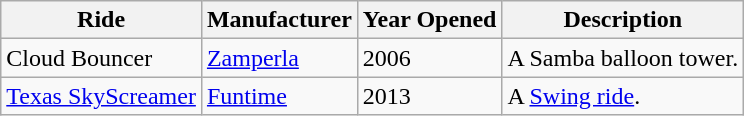<table class=wikitable>
<tr>
<th>Ride</th>
<th>Manufacturer</th>
<th>Year Opened</th>
<th>Description</th>
</tr>
<tr>
<td>Cloud Bouncer</td>
<td><a href='#'>Zamperla</a></td>
<td>2006</td>
<td>A Samba balloon tower.</td>
</tr>
<tr>
<td><a href='#'>Texas SkyScreamer</a></td>
<td><a href='#'>Funtime</a></td>
<td>2013</td>
<td>A <a href='#'>Swing ride</a>.</td>
</tr>
</table>
